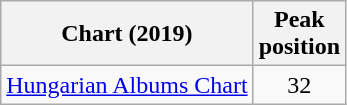<table class="wikitable">
<tr>
<th>Chart (2019)</th>
<th>Peak<br>position</th>
</tr>
<tr>
<td><a href='#'>Hungarian Albums Chart</a></td>
<td align="center">32</td>
</tr>
</table>
